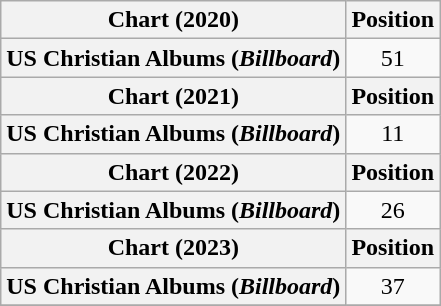<table class="wikitable plainrowheaders" style="text-align:center">
<tr>
<th scope="col">Chart (2020)</th>
<th scope="col">Position</th>
</tr>
<tr>
<th scope="row">US Christian Albums (<em>Billboard</em>)</th>
<td>51</td>
</tr>
<tr>
<th scope="col">Chart (2021)</th>
<th scope="col">Position</th>
</tr>
<tr>
<th scope="row">US Christian Albums (<em>Billboard</em>)</th>
<td>11</td>
</tr>
<tr>
<th scope="col">Chart (2022)</th>
<th scope="col">Position</th>
</tr>
<tr>
<th scope="row">US Christian Albums (<em>Billboard</em>)</th>
<td>26</td>
</tr>
<tr>
<th scope="col">Chart (2023)</th>
<th scope="col">Position</th>
</tr>
<tr>
<th scope="row">US Christian Albums (<em>Billboard</em>)</th>
<td>37</td>
</tr>
<tr>
</tr>
</table>
